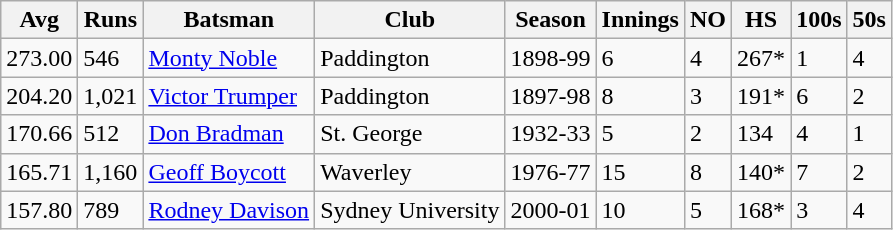<table class="wikitable">
<tr>
<th>Avg</th>
<th>Runs</th>
<th>Batsman</th>
<th>Club</th>
<th>Season</th>
<th>Innings</th>
<th>NO</th>
<th>HS</th>
<th>100s</th>
<th>50s</th>
</tr>
<tr>
<td>273.00</td>
<td>546</td>
<td><a href='#'>Monty Noble</a></td>
<td>Paddington</td>
<td>1898-99</td>
<td>6</td>
<td>4</td>
<td>267*</td>
<td>1</td>
<td>4</td>
</tr>
<tr>
<td>204.20</td>
<td>1,021</td>
<td><a href='#'>Victor Trumper</a></td>
<td>Paddington</td>
<td>1897-98</td>
<td>8</td>
<td>3</td>
<td>191*</td>
<td>6</td>
<td>2</td>
</tr>
<tr>
<td>170.66</td>
<td>512</td>
<td><a href='#'>Don Bradman</a></td>
<td>St. George</td>
<td>1932-33</td>
<td>5</td>
<td>2</td>
<td>134</td>
<td>4</td>
<td>1</td>
</tr>
<tr>
<td>165.71</td>
<td>1,160</td>
<td><a href='#'>Geoff Boycott</a></td>
<td>Waverley</td>
<td>1976-77</td>
<td>15</td>
<td>8</td>
<td>140*</td>
<td>7</td>
<td>2</td>
</tr>
<tr>
<td>157.80</td>
<td>789</td>
<td><a href='#'>Rodney Davison</a></td>
<td>Sydney University</td>
<td>2000-01</td>
<td>10</td>
<td>5</td>
<td>168*</td>
<td>3</td>
<td>4</td>
</tr>
</table>
